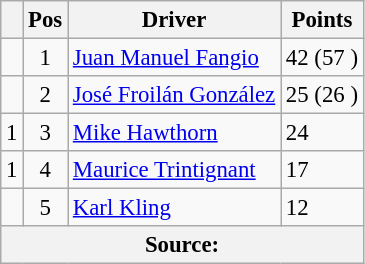<table class="wikitable" style="font-size: 95%;">
<tr>
<th></th>
<th>Pos</th>
<th>Driver</th>
<th>Points</th>
</tr>
<tr>
<td align="left"></td>
<td align="center">1</td>
<td> <a href='#'>Juan Manuel Fangio</a></td>
<td align="left">42 (57 )</td>
</tr>
<tr>
<td align="left"></td>
<td align="center">2</td>
<td> <a href='#'>José Froilán González</a></td>
<td align="left">25  (26 )</td>
</tr>
<tr>
<td align="left"> 1</td>
<td align="center">3</td>
<td> <a href='#'>Mike Hawthorn</a></td>
<td align="left">24 </td>
</tr>
<tr>
<td align="left"> 1</td>
<td align="center">4</td>
<td> <a href='#'>Maurice Trintignant</a></td>
<td align="left">17</td>
</tr>
<tr>
<td align="left"></td>
<td align="center">5</td>
<td> <a href='#'>Karl Kling</a></td>
<td align="left">12</td>
</tr>
<tr>
<th colspan=4>Source: </th>
</tr>
</table>
